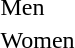<table>
<tr>
<td>Men</td>
<td></td>
<td></td>
<td></td>
</tr>
<tr>
<td>Women</td>
<td></td>
<td></td>
<td></td>
</tr>
</table>
